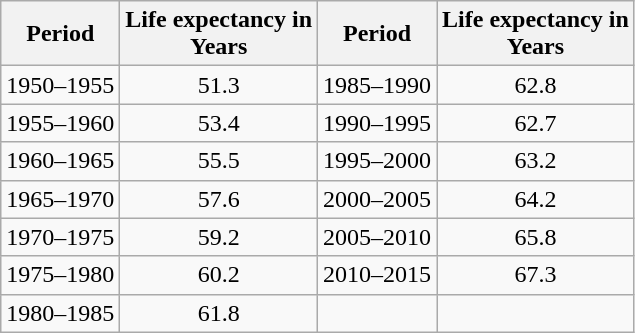<table class="wikitable" style="text-align:center">
<tr>
<th>Period</th>
<th>Life expectancy in<br>Years</th>
<th>Period</th>
<th>Life expectancy in<br>Years</th>
</tr>
<tr>
<td>1950–1955</td>
<td>51.3</td>
<td>1985–1990</td>
<td>62.8</td>
</tr>
<tr>
<td>1955–1960</td>
<td>53.4</td>
<td>1990–1995</td>
<td>62.7</td>
</tr>
<tr>
<td>1960–1965</td>
<td>55.5</td>
<td>1995–2000</td>
<td>63.2</td>
</tr>
<tr>
<td>1965–1970</td>
<td>57.6</td>
<td>2000–2005</td>
<td>64.2</td>
</tr>
<tr>
<td>1970–1975</td>
<td>59.2</td>
<td>2005–2010</td>
<td>65.8</td>
</tr>
<tr>
<td>1975–1980</td>
<td>60.2</td>
<td>2010–2015</td>
<td>67.3</td>
</tr>
<tr>
<td>1980–1985</td>
<td>61.8</td>
<td></td>
<td></td>
</tr>
</table>
